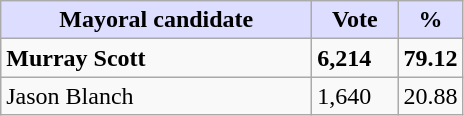<table class="wikitable">
<tr>
<th style="background:#ddf; width:200px;">Mayoral candidate</th>
<th style="background:#ddf; width:50px;">Vote</th>
<th style="background:#ddf; width:30px;">%</th>
</tr>
<tr>
<td><strong>Murray Scott</strong></td>
<td><strong>6,214</strong></td>
<td><strong>79.12</strong></td>
</tr>
<tr>
<td>Jason Blanch</td>
<td>1,640</td>
<td>20.88</td>
</tr>
</table>
